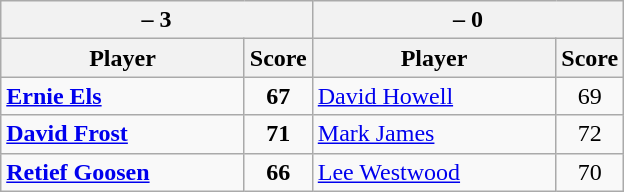<table class=wikitable>
<tr>
<th colspan=2> – 3</th>
<th colspan=2> – 0</th>
</tr>
<tr>
<th width=155>Player</th>
<th>Score</th>
<th width=155>Player</th>
<th>Score</th>
</tr>
<tr>
<td><strong><a href='#'>Ernie Els</a></strong></td>
<td align=center><strong>67</strong></td>
<td><a href='#'>David Howell</a></td>
<td align=center>69</td>
</tr>
<tr>
<td><strong><a href='#'>David Frost</a></strong></td>
<td align=center><strong>71</strong></td>
<td><a href='#'>Mark James</a></td>
<td align=center>72</td>
</tr>
<tr>
<td><strong><a href='#'>Retief Goosen</a></strong></td>
<td align=center><strong>66</strong></td>
<td><a href='#'>Lee Westwood</a></td>
<td align=center>70</td>
</tr>
</table>
